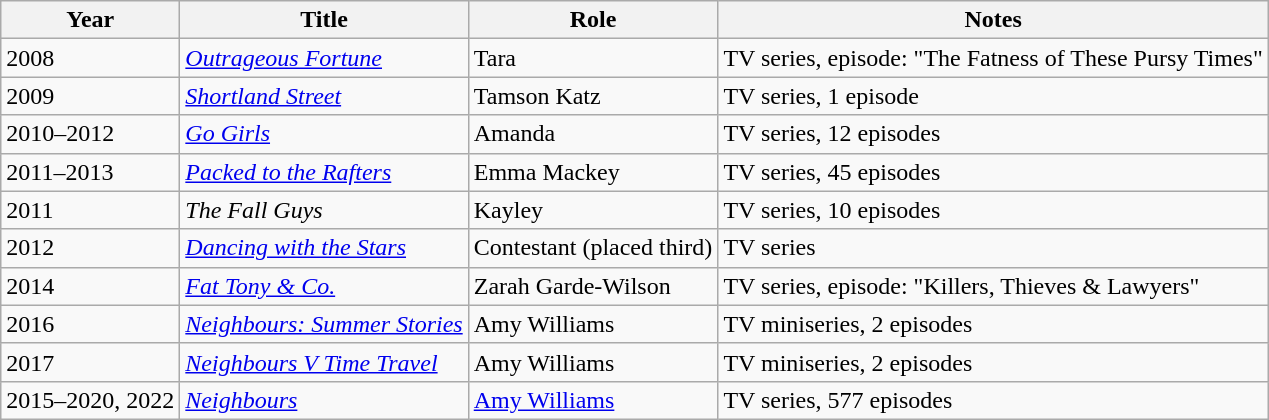<table class="wikitable sortable">
<tr>
<th>Year</th>
<th>Title</th>
<th>Role</th>
<th>Notes</th>
</tr>
<tr>
<td>2008</td>
<td><em><a href='#'>Outrageous Fortune</a></em></td>
<td>Tara</td>
<td>TV series, episode: "The Fatness of These Pursy Times"</td>
</tr>
<tr>
<td>2009</td>
<td><em><a href='#'>Shortland Street</a></em></td>
<td>Tamson Katz</td>
<td>TV series, 1 episode</td>
</tr>
<tr>
<td>2010–2012</td>
<td><em><a href='#'>Go Girls</a></em></td>
<td>Amanda</td>
<td>TV series, 12 episodes</td>
</tr>
<tr>
<td>2011–2013</td>
<td><em><a href='#'>Packed to the Rafters</a></em></td>
<td>Emma Mackey</td>
<td>TV series, 45 episodes</td>
</tr>
<tr>
<td>2011</td>
<td><em>The Fall Guys</em></td>
<td>Kayley</td>
<td>TV series, 10 episodes</td>
</tr>
<tr>
<td>2012</td>
<td><em><a href='#'>Dancing with the Stars</a></em></td>
<td>Contestant (placed third)</td>
<td>TV series</td>
</tr>
<tr>
<td>2014</td>
<td><em><a href='#'>Fat Tony & Co.</a></em></td>
<td>Zarah Garde-Wilson</td>
<td>TV series, episode: "Killers, Thieves & Lawyers"</td>
</tr>
<tr>
<td>2016</td>
<td><em><a href='#'>Neighbours: Summer Stories</a></em></td>
<td>Amy Williams</td>
<td>TV miniseries, 2 episodes</td>
</tr>
<tr>
<td>2017</td>
<td><em><a href='#'>Neighbours V Time Travel</a></em></td>
<td>Amy Williams</td>
<td>TV miniseries, 2 episodes</td>
</tr>
<tr>
<td>2015–2020, 2022</td>
<td><em><a href='#'>Neighbours</a></em></td>
<td><a href='#'>Amy Williams</a></td>
<td>TV series, 577 episodes</td>
</tr>
</table>
